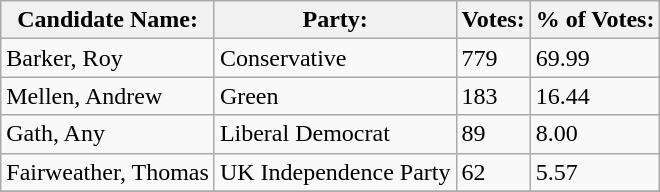<table class="wikitable">
<tr>
<th>Candidate Name:</th>
<th>Party:</th>
<th>Votes:</th>
<th>% of Votes:</th>
</tr>
<tr>
<td>Barker, Roy</td>
<td>Conservative</td>
<td>779</td>
<td>69.99</td>
</tr>
<tr>
<td>Mellen, Andrew</td>
<td>Green</td>
<td>183</td>
<td>16.44</td>
</tr>
<tr>
<td>Gath, Any</td>
<td>Liberal Democrat</td>
<td>89</td>
<td>8.00</td>
</tr>
<tr>
<td>Fairweather, Thomas</td>
<td>UK Independence Party</td>
<td>62</td>
<td>5.57</td>
</tr>
<tr>
</tr>
</table>
